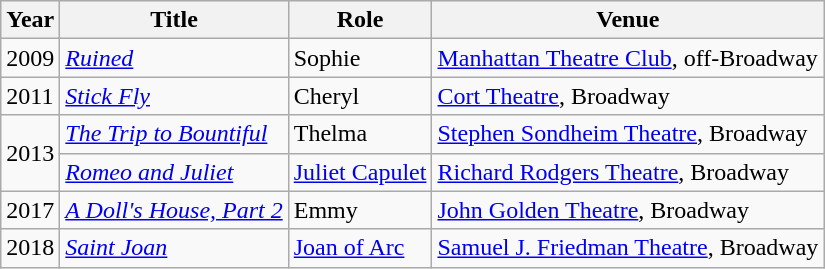<table class="wikitable sortable">
<tr>
<th>Year</th>
<th>Title</th>
<th>Role</th>
<th>Venue</th>
</tr>
<tr>
<td>2009</td>
<td><em><a href='#'>Ruined</a></em></td>
<td>Sophie</td>
<td><a href='#'>Manhattan Theatre Club</a>, off-Broadway</td>
</tr>
<tr>
<td>2011</td>
<td><em><a href='#'>Stick Fly</a></em></td>
<td>Cheryl</td>
<td><a href='#'>Cort Theatre</a>, Broadway</td>
</tr>
<tr>
<td rowspan="2">2013</td>
<td><em><a href='#'>The Trip to Bountiful</a></em></td>
<td>Thelma</td>
<td><a href='#'>Stephen Sondheim Theatre</a>, Broadway</td>
</tr>
<tr>
<td><em><a href='#'>Romeo and Juliet</a></em></td>
<td><a href='#'>Juliet Capulet</a></td>
<td><a href='#'>Richard Rodgers Theatre</a>, Broadway</td>
</tr>
<tr>
<td>2017</td>
<td><em><a href='#'>A Doll's House, Part 2</a></em></td>
<td>Emmy</td>
<td><a href='#'>John Golden Theatre</a>, Broadway</td>
</tr>
<tr>
<td>2018</td>
<td><em><a href='#'>Saint Joan</a></em></td>
<td><a href='#'>Joan of Arc</a></td>
<td><a href='#'>Samuel J. Friedman Theatre</a>, Broadway</td>
</tr>
</table>
